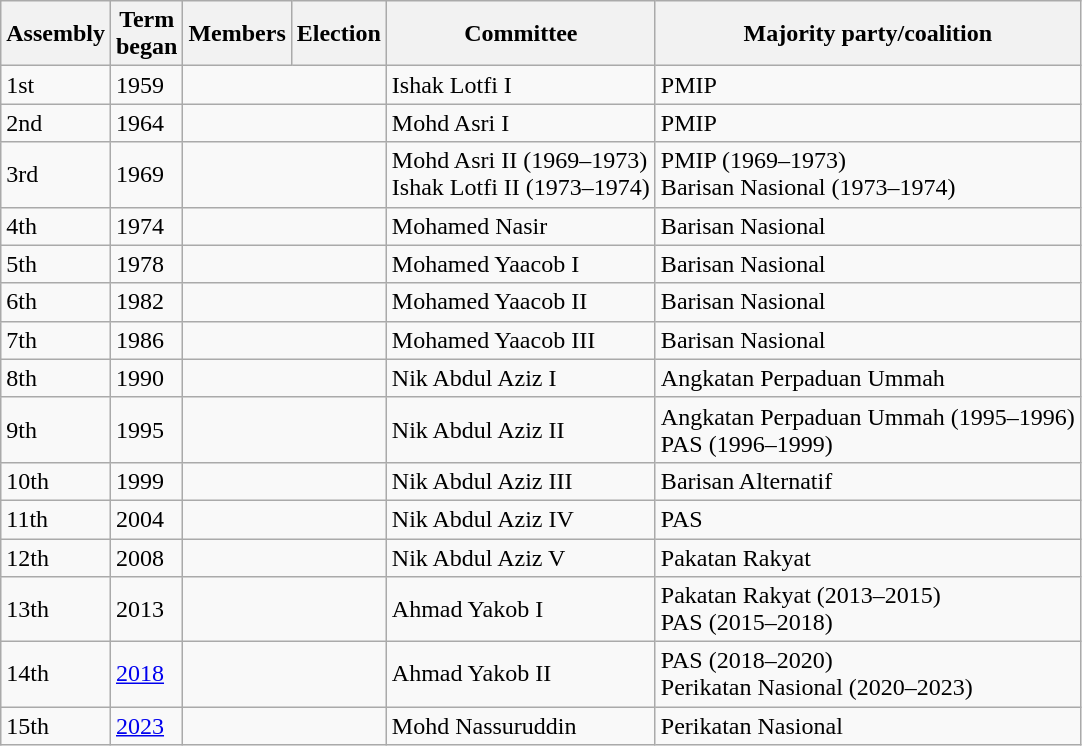<table class="wikitable">
<tr>
<th>Assembly</th>
<th>Term<br>began</th>
<th>Members</th>
<th>Election</th>
<th>Committee</th>
<th>Majority party/coalition</th>
</tr>
<tr>
<td>1st</td>
<td>1959</td>
<td colspan="2"></td>
<td>Ishak Lotfi I</td>
<td>PMIP</td>
</tr>
<tr>
<td>2nd</td>
<td>1964</td>
<td colspan="2"></td>
<td>Mohd Asri I</td>
<td>PMIP</td>
</tr>
<tr>
<td>3rd</td>
<td>1969</td>
<td colspan="2"></td>
<td>Mohd Asri II (1969–1973)<br>Ishak Lotfi II (1973–1974)</td>
<td>PMIP (1969–1973)<br>Barisan Nasional (1973–1974)</td>
</tr>
<tr>
<td>4th</td>
<td>1974</td>
<td colspan="2"></td>
<td>Mohamed Nasir</td>
<td>Barisan Nasional</td>
</tr>
<tr>
<td>5th</td>
<td>1978</td>
<td colspan="2"></td>
<td>Mohamed Yaacob I</td>
<td>Barisan Nasional</td>
</tr>
<tr>
<td>6th</td>
<td>1982</td>
<td colspan="2"></td>
<td>Mohamed Yaacob II</td>
<td>Barisan Nasional</td>
</tr>
<tr>
<td>7th</td>
<td>1986</td>
<td colspan="2"></td>
<td>Mohamed Yaacob III</td>
<td>Barisan Nasional</td>
</tr>
<tr>
<td>8th</td>
<td>1990</td>
<td colspan="2"></td>
<td>Nik Abdul Aziz I</td>
<td>Angkatan Perpaduan Ummah</td>
</tr>
<tr>
<td>9th</td>
<td>1995</td>
<td colspan="2"></td>
<td>Nik Abdul Aziz II</td>
<td>Angkatan Perpaduan Ummah (1995–1996)<br>PAS (1996–1999)</td>
</tr>
<tr>
<td>10th</td>
<td>1999</td>
<td colspan="2"></td>
<td>Nik Abdul Aziz III</td>
<td>Barisan Alternatif</td>
</tr>
<tr>
<td>11th</td>
<td>2004</td>
<td colspan="2"></td>
<td>Nik Abdul Aziz IV</td>
<td>PAS</td>
</tr>
<tr>
<td>12th</td>
<td>2008</td>
<td colspan="2"></td>
<td>Nik Abdul Aziz V</td>
<td>Pakatan Rakyat</td>
</tr>
<tr>
<td>13th</td>
<td>2013</td>
<td colspan="2"></td>
<td>Ahmad Yakob I</td>
<td>Pakatan Rakyat (2013–2015)<br>PAS (2015–2018)</td>
</tr>
<tr>
<td>14th</td>
<td><a href='#'>2018</a></td>
<td colspan="2"></td>
<td>Ahmad Yakob II</td>
<td>PAS (2018–2020)<br>Perikatan Nasional (2020–2023)</td>
</tr>
<tr>
<td>15th</td>
<td><a href='#'>2023</a></td>
<td colspan="2"></td>
<td>Mohd Nassuruddin</td>
<td>Perikatan Nasional</td>
</tr>
</table>
